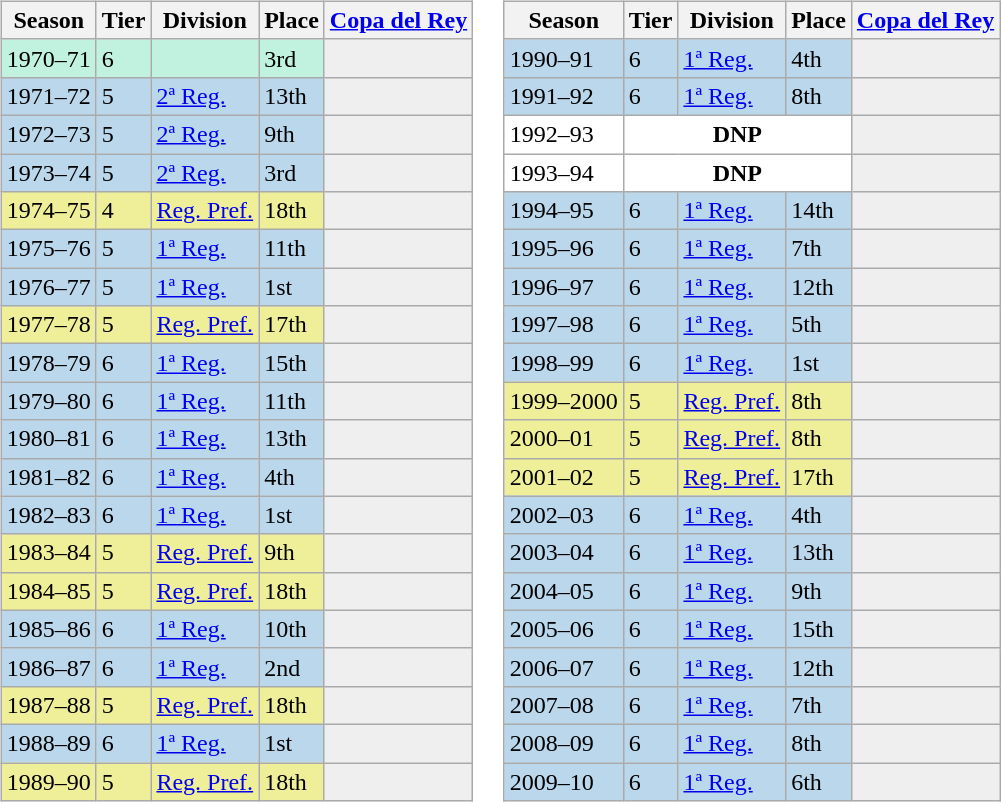<table>
<tr>
<td valign="top" width=0%><br><table class="wikitable">
<tr style="background:#f0f6fa;">
<th>Season</th>
<th>Tier</th>
<th>Division</th>
<th>Place</th>
<th><a href='#'>Copa del Rey</a></th>
</tr>
<tr>
<td style="background:#C0F2DF;">1970–71</td>
<td style="background:#C0F2DF;">6</td>
<td style="background:#C0F2DF;"></td>
<td style="background:#C0F2DF;">3rd</td>
<td style="background:#efefef;"></td>
</tr>
<tr>
<td style="background:#BBD7EC;">1971–72</td>
<td style="background:#BBD7EC;">5</td>
<td style="background:#BBD7EC;"><a href='#'>2ª Reg.</a></td>
<td style="background:#BBD7EC;">13th</td>
<th style="background:#efefef;"></th>
</tr>
<tr>
<td style="background:#BBD7EC;">1972–73</td>
<td style="background:#BBD7EC;">5</td>
<td style="background:#BBD7EC;"><a href='#'>2ª Reg.</a></td>
<td style="background:#BBD7EC;">9th</td>
<th style="background:#efefef;"></th>
</tr>
<tr>
<td style="background:#BBD7EC;">1973–74</td>
<td style="background:#BBD7EC;">5</td>
<td style="background:#BBD7EC;"><a href='#'>2ª Reg.</a></td>
<td style="background:#BBD7EC;">3rd</td>
<th style="background:#efefef;"></th>
</tr>
<tr>
<td style="background:#EFEF99;">1974–75</td>
<td style="background:#EFEF99;">4</td>
<td style="background:#EFEF99;"><a href='#'>Reg. Pref.</a></td>
<td style="background:#EFEF99;">18th</td>
<th style="background:#efefef;"></th>
</tr>
<tr>
<td style="background:#BBD7EC;">1975–76</td>
<td style="background:#BBD7EC;">5</td>
<td style="background:#BBD7EC;"><a href='#'>1ª Reg.</a></td>
<td style="background:#BBD7EC;">11th</td>
<th style="background:#efefef;"></th>
</tr>
<tr>
<td style="background:#BBD7EC;">1976–77</td>
<td style="background:#BBD7EC;">5</td>
<td style="background:#BBD7EC;"><a href='#'>1ª Reg.</a></td>
<td style="background:#BBD7EC;">1st</td>
<th style="background:#efefef;"></th>
</tr>
<tr>
<td style="background:#EFEF99;">1977–78</td>
<td style="background:#EFEF99;">5</td>
<td style="background:#EFEF99;"><a href='#'>Reg. Pref.</a></td>
<td style="background:#EFEF99;">17th</td>
<th style="background:#efefef;"></th>
</tr>
<tr>
<td style="background:#BBD7EC;">1978–79</td>
<td style="background:#BBD7EC;">6</td>
<td style="background:#BBD7EC;"><a href='#'>1ª Reg.</a></td>
<td style="background:#BBD7EC;">15th</td>
<th style="background:#efefef;"></th>
</tr>
<tr>
<td style="background:#BBD7EC;">1979–80</td>
<td style="background:#BBD7EC;">6</td>
<td style="background:#BBD7EC;"><a href='#'>1ª Reg.</a></td>
<td style="background:#BBD7EC;">11th</td>
<th style="background:#efefef;"></th>
</tr>
<tr>
<td style="background:#BBD7EC;">1980–81</td>
<td style="background:#BBD7EC;">6</td>
<td style="background:#BBD7EC;"><a href='#'>1ª Reg.</a></td>
<td style="background:#BBD7EC;">13th</td>
<th style="background:#efefef;"></th>
</tr>
<tr>
<td style="background:#BBD7EC;">1981–82</td>
<td style="background:#BBD7EC;">6</td>
<td style="background:#BBD7EC;"><a href='#'>1ª Reg.</a></td>
<td style="background:#BBD7EC;">4th</td>
<th style="background:#efefef;"></th>
</tr>
<tr>
<td style="background:#BBD7EC;">1982–83</td>
<td style="background:#BBD7EC;">6</td>
<td style="background:#BBD7EC;"><a href='#'>1ª Reg.</a></td>
<td style="background:#BBD7EC;">1st</td>
<th style="background:#efefef;"></th>
</tr>
<tr>
<td style="background:#EFEF99;">1983–84</td>
<td style="background:#EFEF99;">5</td>
<td style="background:#EFEF99;"><a href='#'>Reg. Pref.</a></td>
<td style="background:#EFEF99;">9th</td>
<th style="background:#efefef;"></th>
</tr>
<tr>
<td style="background:#EFEF99;">1984–85</td>
<td style="background:#EFEF99;">5</td>
<td style="background:#EFEF99;"><a href='#'>Reg. Pref.</a></td>
<td style="background:#EFEF99;">18th</td>
<th style="background:#efefef;"></th>
</tr>
<tr>
<td style="background:#BBD7EC;">1985–86</td>
<td style="background:#BBD7EC;">6</td>
<td style="background:#BBD7EC;"><a href='#'>1ª Reg.</a></td>
<td style="background:#BBD7EC;">10th</td>
<th style="background:#efefef;"></th>
</tr>
<tr>
<td style="background:#BBD7EC;">1986–87</td>
<td style="background:#BBD7EC;">6</td>
<td style="background:#BBD7EC;"><a href='#'>1ª Reg.</a></td>
<td style="background:#BBD7EC;">2nd</td>
<th style="background:#efefef;"></th>
</tr>
<tr>
<td style="background:#EFEF99;">1987–88</td>
<td style="background:#EFEF99;">5</td>
<td style="background:#EFEF99;"><a href='#'>Reg. Pref.</a></td>
<td style="background:#EFEF99;">18th</td>
<th style="background:#efefef;"></th>
</tr>
<tr>
<td style="background:#BBD7EC;">1988–89</td>
<td style="background:#BBD7EC;">6</td>
<td style="background:#BBD7EC;"><a href='#'>1ª Reg.</a></td>
<td style="background:#BBD7EC;">1st</td>
<th style="background:#efefef;"></th>
</tr>
<tr>
<td style="background:#EFEF99;">1989–90</td>
<td style="background:#EFEF99;">5</td>
<td style="background:#EFEF99;"><a href='#'>Reg. Pref.</a></td>
<td style="background:#EFEF99;">18th</td>
<th style="background:#efefef;"></th>
</tr>
</table>
</td>
<td valign="top" width=0%><br><table class="wikitable">
<tr style="background:#f0f6fa;">
<th>Season</th>
<th>Tier</th>
<th>Division</th>
<th>Place</th>
<th><a href='#'>Copa del Rey</a></th>
</tr>
<tr>
<td style="background:#BBD7EC;">1990–91</td>
<td style="background:#BBD7EC;">6</td>
<td style="background:#BBD7EC;"><a href='#'>1ª Reg.</a></td>
<td style="background:#BBD7EC;">4th</td>
<th style="background:#efefef;"></th>
</tr>
<tr>
<td style="background:#BBD7EC;">1991–92</td>
<td style="background:#BBD7EC;">6</td>
<td style="background:#BBD7EC;"><a href='#'>1ª Reg.</a></td>
<td style="background:#BBD7EC;">8th</td>
<th style="background:#efefef;"></th>
</tr>
<tr>
<td style="background:#FFFFFF;">1992–93</td>
<th style="background:#FFFFFF;" colspan="3">DNP</th>
<th style="background:#efefef;"></th>
</tr>
<tr>
<td style="background:#FFFFFF;">1993–94</td>
<th style="background:#FFFFFF;" colspan="3">DNP</th>
<th style="background:#efefef;"></th>
</tr>
<tr>
<td style="background:#BBD7EC;">1994–95</td>
<td style="background:#BBD7EC;">6</td>
<td style="background:#BBD7EC;"><a href='#'>1ª Reg.</a></td>
<td style="background:#BBD7EC;">14th</td>
<th style="background:#efefef;"></th>
</tr>
<tr>
<td style="background:#BBD7EC;">1995–96</td>
<td style="background:#BBD7EC;">6</td>
<td style="background:#BBD7EC;"><a href='#'>1ª Reg.</a></td>
<td style="background:#BBD7EC;">7th</td>
<th style="background:#efefef;"></th>
</tr>
<tr>
<td style="background:#BBD7EC;">1996–97</td>
<td style="background:#BBD7EC;">6</td>
<td style="background:#BBD7EC;"><a href='#'>1ª Reg.</a></td>
<td style="background:#BBD7EC;">12th</td>
<th style="background:#efefef;"></th>
</tr>
<tr>
<td style="background:#BBD7EC;">1997–98</td>
<td style="background:#BBD7EC;">6</td>
<td style="background:#BBD7EC;"><a href='#'>1ª Reg.</a></td>
<td style="background:#BBD7EC;">5th</td>
<th style="background:#efefef;"></th>
</tr>
<tr>
<td style="background:#BBD7EC;">1998–99</td>
<td style="background:#BBD7EC;">6</td>
<td style="background:#BBD7EC;"><a href='#'>1ª Reg.</a></td>
<td style="background:#BBD7EC;">1st</td>
<th style="background:#efefef;"></th>
</tr>
<tr>
<td style="background:#EFEF99;">1999–2000</td>
<td style="background:#EFEF99;">5</td>
<td style="background:#EFEF99;"><a href='#'>Reg. Pref.</a></td>
<td style="background:#EFEF99;">8th</td>
<th style="background:#efefef;"></th>
</tr>
<tr>
<td style="background:#EFEF99;">2000–01</td>
<td style="background:#EFEF99;">5</td>
<td style="background:#EFEF99;"><a href='#'>Reg. Pref.</a></td>
<td style="background:#EFEF99;">8th</td>
<th style="background:#efefef;"></th>
</tr>
<tr>
<td style="background:#EFEF99;">2001–02</td>
<td style="background:#EFEF99;">5</td>
<td style="background:#EFEF99;"><a href='#'>Reg. Pref.</a></td>
<td style="background:#EFEF99;">17th</td>
<th style="background:#efefef;"></th>
</tr>
<tr>
<td style="background:#BBD7EC;">2002–03</td>
<td style="background:#BBD7EC;">6</td>
<td style="background:#BBD7EC;"><a href='#'>1ª Reg.</a></td>
<td style="background:#BBD7EC;">4th</td>
<th style="background:#efefef;"></th>
</tr>
<tr>
<td style="background:#BBD7EC;">2003–04</td>
<td style="background:#BBD7EC;">6</td>
<td style="background:#BBD7EC;"><a href='#'>1ª Reg.</a></td>
<td style="background:#BBD7EC;">13th</td>
<th style="background:#efefef;"></th>
</tr>
<tr>
<td style="background:#BBD7EC;">2004–05</td>
<td style="background:#BBD7EC;">6</td>
<td style="background:#BBD7EC;"><a href='#'>1ª Reg.</a></td>
<td style="background:#BBD7EC;">9th</td>
<th style="background:#efefef;"></th>
</tr>
<tr>
<td style="background:#BBD7EC;">2005–06</td>
<td style="background:#BBD7EC;">6</td>
<td style="background:#BBD7EC;"><a href='#'>1ª Reg.</a></td>
<td style="background:#BBD7EC;">15th</td>
<th style="background:#efefef;"></th>
</tr>
<tr>
<td style="background:#BBD7EC;">2006–07</td>
<td style="background:#BBD7EC;">6</td>
<td style="background:#BBD7EC;"><a href='#'>1ª Reg.</a></td>
<td style="background:#BBD7EC;">12th</td>
<th style="background:#efefef;"></th>
</tr>
<tr>
<td style="background:#BBD7EC;">2007–08</td>
<td style="background:#BBD7EC;">6</td>
<td style="background:#BBD7EC;"><a href='#'>1ª Reg.</a></td>
<td style="background:#BBD7EC;">7th</td>
<th style="background:#efefef;"></th>
</tr>
<tr>
<td style="background:#BBD7EC;">2008–09</td>
<td style="background:#BBD7EC;">6</td>
<td style="background:#BBD7EC;"><a href='#'>1ª Reg.</a></td>
<td style="background:#BBD7EC;">8th</td>
<th style="background:#efefef;"></th>
</tr>
<tr>
<td style="background:#BBD7EC;">2009–10</td>
<td style="background:#BBD7EC;">6</td>
<td style="background:#BBD7EC;"><a href='#'>1ª Reg.</a></td>
<td style="background:#BBD7EC;">6th</td>
<th style="background:#efefef;"></th>
</tr>
</table>
</td>
</tr>
</table>
